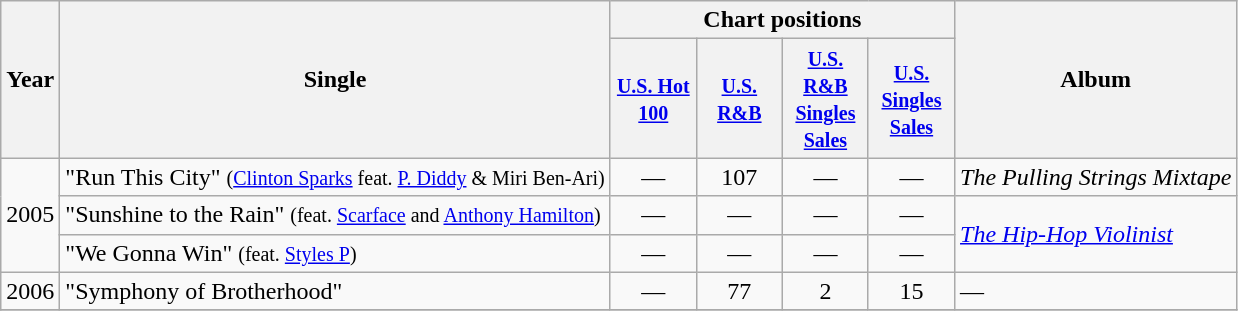<table class="wikitable">
<tr>
<th rowspan="2">Year</th>
<th rowspan="2">Single</th>
<th colspan="4">Chart positions</th>
<th rowspan="2">Album</th>
</tr>
<tr>
<th width="50"><small><a href='#'>U.S. Hot 100</a></small></th>
<th width="50"><small><a href='#'>U.S. R&B</a></small></th>
<th width="50"><small><a href='#'>U.S. R&B Singles Sales</a></small></th>
<th width="50"><small><a href='#'>U.S. Singles Sales</a></small></th>
</tr>
<tr>
<td align="center" rowspan="3">2005</td>
<td align="left">"Run This City" <small>(<a href='#'>Clinton Sparks</a> feat. <a href='#'>P. Diddy</a> & Miri Ben-Ari)</small></td>
<td align="center">—</td>
<td align="center">107</td>
<td align="center">—</td>
<td align="center">—</td>
<td align="left"><em>The Pulling Strings Mixtape</em></td>
</tr>
<tr>
<td align="left">"Sunshine to the Rain" <small>(feat. <a href='#'>Scarface</a> and <a href='#'>Anthony Hamilton</a>)</small></td>
<td align="center">—</td>
<td align="center">—</td>
<td align="center">—</td>
<td align="center">—</td>
<td align="left" rowspan="2"><em><a href='#'>The Hip-Hop Violinist</a></em></td>
</tr>
<tr>
<td align="left">"We Gonna Win" <small>(feat. <a href='#'>Styles P</a>)</small></td>
<td align="center">—</td>
<td align="center">—</td>
<td align="center">—</td>
<td align="center">—</td>
</tr>
<tr>
<td align="left">2006</td>
<td align="left">"Symphony of Brotherhood"</td>
<td align="center">—</td>
<td align="center">77</td>
<td align="center">2</td>
<td align="center">15</td>
<td align="left">—</td>
</tr>
<tr>
</tr>
</table>
